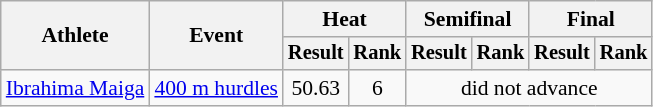<table class=wikitable style="font-size:90%">
<tr>
<th rowspan="2">Athlete</th>
<th rowspan="2">Event</th>
<th colspan="2">Heat</th>
<th colspan="2">Semifinal</th>
<th colspan="2">Final</th>
</tr>
<tr style="font-size:95%">
<th>Result</th>
<th>Rank</th>
<th>Result</th>
<th>Rank</th>
<th>Result</th>
<th>Rank</th>
</tr>
<tr align=center>
<td align=left><a href='#'>Ibrahima Maiga</a></td>
<td align=left><a href='#'>400 m hurdles</a></td>
<td>50.63</td>
<td>6</td>
<td colspan=4>did not advance</td>
</tr>
</table>
